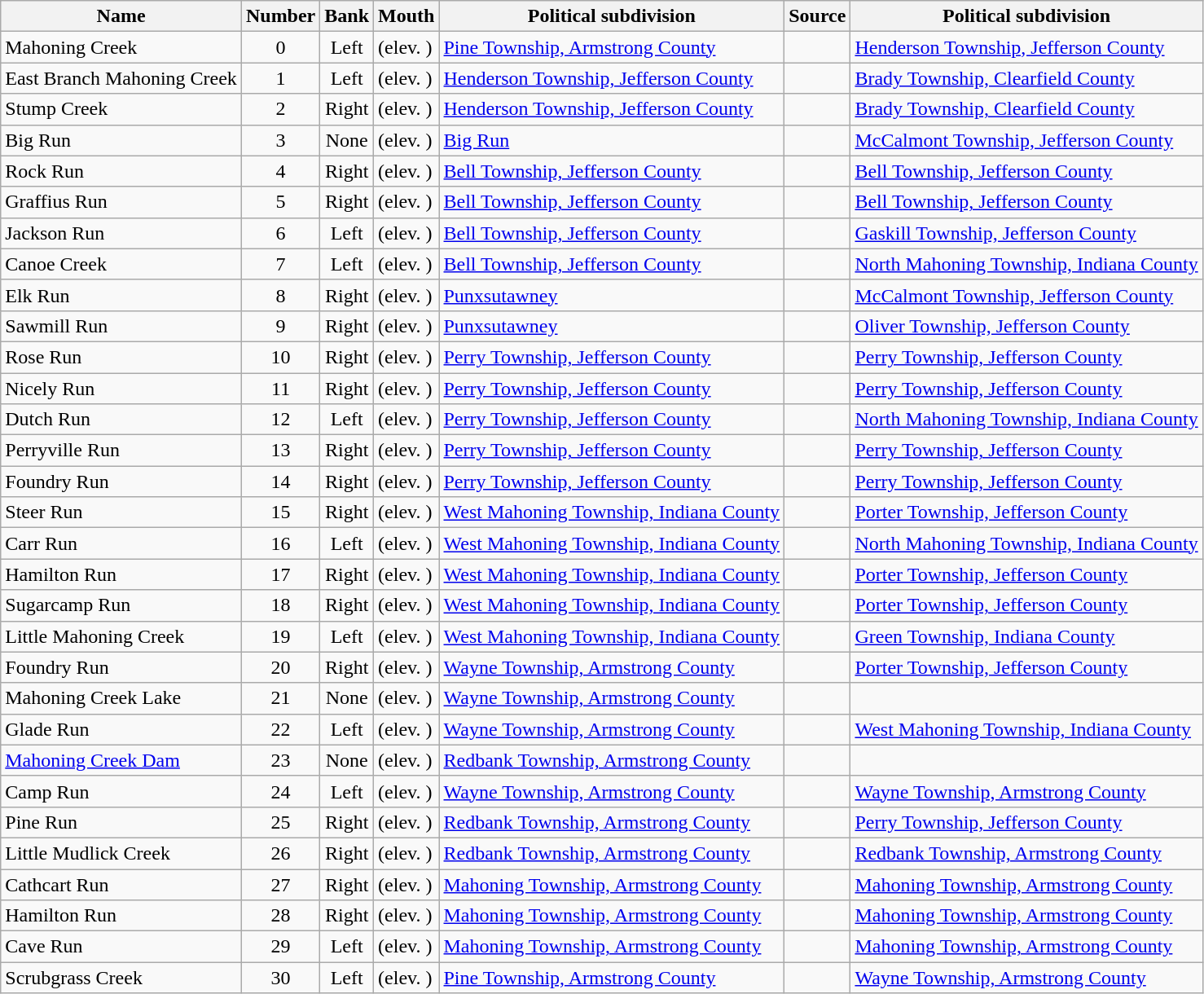<table class="wikitable sortable">
<tr>
<th>Name</th>
<th>Number</th>
<th>Bank</th>
<th>Mouth</th>
<th>Political subdivision</th>
<th>Source</th>
<th>Political subdivision</th>
</tr>
<tr>
<td>Mahoning Creek</td>
<td style="text-align: center;">0</td>
<td style="text-align: center;">Left</td>
<td> (elev. )</td>
<td><a href='#'>Pine Township, Armstrong County</a></td>
<td></td>
<td><a href='#'>Henderson Township, Jefferson County</a></td>
</tr>
<tr>
<td>East Branch Mahoning Creek</td>
<td style="text-align: center;">1</td>
<td style="text-align: center;">Left</td>
<td> (elev. )</td>
<td><a href='#'>Henderson Township, Jefferson County</a></td>
<td></td>
<td><a href='#'>Brady Township, Clearfield County</a></td>
</tr>
<tr>
<td>Stump Creek</td>
<td style="text-align: center;">2</td>
<td style="text-align: center;">Right</td>
<td> (elev. )</td>
<td><a href='#'>Henderson Township, Jefferson County</a></td>
<td></td>
<td><a href='#'>Brady Township, Clearfield County</a></td>
</tr>
<tr>
<td>Big Run</td>
<td style="text-align: center;">3</td>
<td style="text-align: center;">None</td>
<td> (elev. )</td>
<td><a href='#'>Big Run</a></td>
<td></td>
<td><a href='#'>McCalmont Township, Jefferson County</a></td>
</tr>
<tr>
<td>Rock Run</td>
<td style="text-align: center;">4</td>
<td style="text-align: center;">Right</td>
<td> (elev. )</td>
<td><a href='#'>Bell Township, Jefferson County</a></td>
<td></td>
<td><a href='#'>Bell Township, Jefferson County</a></td>
</tr>
<tr>
<td>Graffius Run</td>
<td style="text-align: center;">5</td>
<td style="text-align: center;">Right</td>
<td> (elev. )</td>
<td><a href='#'>Bell Township, Jefferson County</a></td>
<td></td>
<td><a href='#'>Bell Township, Jefferson County</a></td>
</tr>
<tr>
<td>Jackson Run</td>
<td style="text-align: center;">6</td>
<td style="text-align: center;">Left</td>
<td> (elev. )</td>
<td><a href='#'>Bell Township, Jefferson County</a></td>
<td></td>
<td><a href='#'>Gaskill Township, Jefferson County</a></td>
</tr>
<tr>
<td>Canoe Creek</td>
<td style="text-align: center;">7</td>
<td style="text-align: center;">Left</td>
<td> (elev. )</td>
<td><a href='#'>Bell Township, Jefferson County</a></td>
<td></td>
<td><a href='#'>North Mahoning Township, Indiana County</a></td>
</tr>
<tr>
<td>Elk Run</td>
<td style="text-align: center;">8</td>
<td style="text-align: center;">Right</td>
<td> (elev. )</td>
<td><a href='#'>Punxsutawney</a></td>
<td></td>
<td><a href='#'>McCalmont Township, Jefferson County</a></td>
</tr>
<tr>
<td>Sawmill Run</td>
<td style="text-align: center;">9</td>
<td style="text-align: center;">Right</td>
<td> (elev. )</td>
<td><a href='#'>Punxsutawney</a></td>
<td></td>
<td><a href='#'>Oliver Township, Jefferson County</a></td>
</tr>
<tr>
<td>Rose Run</td>
<td style="text-align: center;">10</td>
<td style="text-align: center;">Right</td>
<td> (elev. )</td>
<td><a href='#'>Perry Township, Jefferson County</a></td>
<td></td>
<td><a href='#'>Perry Township, Jefferson County</a></td>
</tr>
<tr>
<td>Nicely Run</td>
<td style="text-align: center;">11</td>
<td style="text-align: center;">Right</td>
<td> (elev. )</td>
<td><a href='#'>Perry Township, Jefferson County</a></td>
<td></td>
<td><a href='#'>Perry Township, Jefferson County</a></td>
</tr>
<tr>
<td>Dutch Run</td>
<td style="text-align: center;">12</td>
<td style="text-align: center;">Left</td>
<td> (elev. )</td>
<td><a href='#'>Perry Township, Jefferson County</a></td>
<td></td>
<td><a href='#'>North Mahoning Township, Indiana County</a></td>
</tr>
<tr>
<td>Perryville Run</td>
<td style="text-align: center;">13</td>
<td style="text-align: center;">Right</td>
<td> (elev. )</td>
<td><a href='#'>Perry Township, Jefferson County</a></td>
<td></td>
<td><a href='#'>Perry Township, Jefferson County</a></td>
</tr>
<tr>
<td>Foundry Run</td>
<td style="text-align: center;">14</td>
<td style="text-align: center;">Right</td>
<td> (elev. )</td>
<td><a href='#'>Perry Township, Jefferson County</a></td>
<td></td>
<td><a href='#'>Perry Township, Jefferson County</a></td>
</tr>
<tr>
<td>Steer Run</td>
<td style="text-align: center;">15</td>
<td style="text-align: center;">Right</td>
<td> (elev. )</td>
<td><a href='#'>West Mahoning Township, Indiana County</a></td>
<td></td>
<td><a href='#'>Porter Township, Jefferson County</a></td>
</tr>
<tr>
<td>Carr Run</td>
<td style="text-align: center;">16</td>
<td style="text-align: center;">Left</td>
<td> (elev. )</td>
<td><a href='#'>West Mahoning Township, Indiana County</a></td>
<td></td>
<td><a href='#'>North Mahoning Township, Indiana County</a></td>
</tr>
<tr>
<td>Hamilton Run</td>
<td style="text-align: center;">17</td>
<td style="text-align: center;">Right</td>
<td> (elev. )</td>
<td><a href='#'>West Mahoning Township, Indiana County</a></td>
<td></td>
<td><a href='#'>Porter Township, Jefferson County</a></td>
</tr>
<tr>
<td>Sugarcamp Run</td>
<td style="text-align: center;">18</td>
<td style="text-align: center;">Right</td>
<td> (elev. )</td>
<td><a href='#'>West Mahoning Township, Indiana County</a></td>
<td></td>
<td><a href='#'>Porter Township, Jefferson County</a></td>
</tr>
<tr>
<td>Little Mahoning Creek</td>
<td style="text-align: center;">19</td>
<td style="text-align: center;">Left</td>
<td> (elev. )</td>
<td><a href='#'>West Mahoning Township, Indiana County</a></td>
<td></td>
<td><a href='#'>Green Township, Indiana County</a></td>
</tr>
<tr>
<td>Foundry Run</td>
<td style="text-align: center;">20</td>
<td style="text-align: center;">Right</td>
<td> (elev. )</td>
<td><a href='#'>Wayne Township, Armstrong County</a></td>
<td></td>
<td><a href='#'>Porter Township, Jefferson County</a></td>
</tr>
<tr>
<td>Mahoning Creek Lake</td>
<td style="text-align: center;">21</td>
<td style="text-align: center;">None</td>
<td> (elev. )</td>
<td><a href='#'>Wayne Township, Armstrong County</a></td>
<td></td>
<td></td>
</tr>
<tr>
<td>Glade Run</td>
<td style="text-align: center;">22</td>
<td style="text-align: center;">Left</td>
<td> (elev. )</td>
<td><a href='#'>Wayne Township, Armstrong County</a></td>
<td></td>
<td><a href='#'>West Mahoning Township, Indiana County</a></td>
</tr>
<tr>
<td><a href='#'>Mahoning Creek Dam</a></td>
<td style="text-align: center;">23</td>
<td style="text-align: center;">None</td>
<td> (elev. )</td>
<td><a href='#'>Redbank Township, Armstrong County</a></td>
<td></td>
<td></td>
</tr>
<tr>
<td>Camp Run</td>
<td style="text-align: center;">24</td>
<td style="text-align: center;">Left</td>
<td> (elev. )</td>
<td><a href='#'>Wayne Township, Armstrong County</a></td>
<td></td>
<td><a href='#'>Wayne Township, Armstrong County</a></td>
</tr>
<tr>
<td>Pine Run</td>
<td style="text-align: center;">25</td>
<td style="text-align: center;">Right</td>
<td> (elev. )</td>
<td><a href='#'>Redbank Township, Armstrong County</a></td>
<td></td>
<td><a href='#'>Perry Township, Jefferson County</a></td>
</tr>
<tr>
<td>Little Mudlick Creek</td>
<td style="text-align: center;">26</td>
<td style="text-align: center;">Right</td>
<td> (elev. )</td>
<td><a href='#'>Redbank Township, Armstrong County</a></td>
<td></td>
<td><a href='#'>Redbank Township, Armstrong County</a></td>
</tr>
<tr>
<td>Cathcart Run</td>
<td style="text-align: center;">27</td>
<td style="text-align: center;">Right</td>
<td> (elev. )</td>
<td><a href='#'>Mahoning Township, Armstrong County</a></td>
<td></td>
<td><a href='#'>Mahoning Township, Armstrong County</a></td>
</tr>
<tr>
<td>Hamilton Run</td>
<td style="text-align: center;">28</td>
<td style="text-align: center;">Right</td>
<td> (elev. )</td>
<td><a href='#'>Mahoning Township, Armstrong County</a></td>
<td></td>
<td><a href='#'>Mahoning Township, Armstrong County</a></td>
</tr>
<tr>
<td>Cave Run</td>
<td style="text-align: center;">29</td>
<td style="text-align: center;">Left</td>
<td> (elev. )</td>
<td><a href='#'>Mahoning Township, Armstrong County</a></td>
<td></td>
<td><a href='#'>Mahoning Township, Armstrong County</a></td>
</tr>
<tr>
<td>Scrubgrass Creek</td>
<td style="text-align: center;">30</td>
<td style="text-align: center;">Left</td>
<td> (elev. )</td>
<td><a href='#'>Pine Township, Armstrong County</a></td>
<td></td>
<td><a href='#'>Wayne Township, Armstrong County</a></td>
</tr>
</table>
